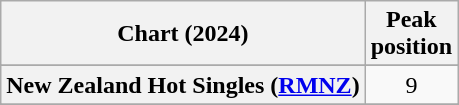<table class="wikitable sortable plainrowheaders" style="text-align:center">
<tr>
<th scope="col">Chart (2024)</th>
<th scope="col">Peak<br>position</th>
</tr>
<tr>
</tr>
<tr>
</tr>
<tr>
<th scope="row">New Zealand Hot Singles (<a href='#'>RMNZ</a>)</th>
<td>9</td>
</tr>
<tr>
</tr>
<tr>
</tr>
</table>
